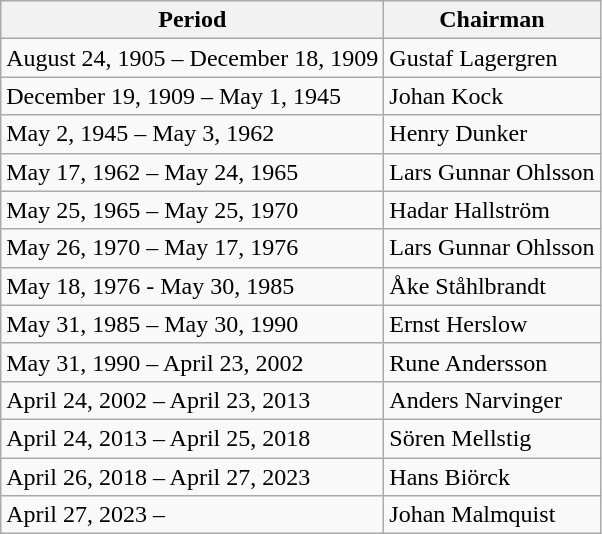<table class="wikitable">
<tr>
<th>Period</th>
<th>Chairman</th>
</tr>
<tr>
<td>August 24, 1905 – December 18, 1909</td>
<td>Gustaf Lagergren</td>
</tr>
<tr>
<td>December 19, 1909 – May 1, 1945</td>
<td>Johan Kock</td>
</tr>
<tr>
<td>May 2, 1945 – May 3, 1962</td>
<td>Henry Dunker</td>
</tr>
<tr>
<td>May 17, 1962 – May 24, 1965</td>
<td>Lars Gunnar Ohlsson</td>
</tr>
<tr>
<td>May 25, 1965 – May 25, 1970</td>
<td>Hadar Hallström</td>
</tr>
<tr>
<td>May 26, 1970 – May 17, 1976</td>
<td>Lars Gunnar Ohlsson</td>
</tr>
<tr>
<td>May 18, 1976 - May 30, 1985</td>
<td>Åke Ståhlbrandt</td>
</tr>
<tr>
<td>May 31, 1985 – May 30, 1990</td>
<td>Ernst Herslow</td>
</tr>
<tr>
<td>May 31, 1990 – April 23, 2002</td>
<td>Rune Andersson</td>
</tr>
<tr>
<td>April 24, 2002 – April 23, 2013</td>
<td>Anders Narvinger</td>
</tr>
<tr>
<td>April 24, 2013 – April 25, 2018</td>
<td>Sören Mellstig</td>
</tr>
<tr>
<td>April 26, 2018 – April 27, 2023</td>
<td>Hans Biörck</td>
</tr>
<tr>
<td>April 27, 2023 –</td>
<td>Johan Malmquist</td>
</tr>
</table>
